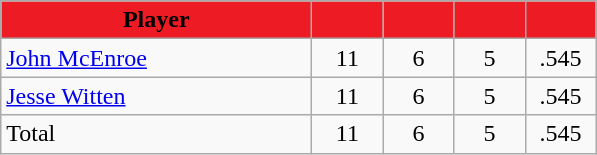<table class="wikitable" style="text-align:center">
<tr>
<th style="background:#ED1C24; color:black" width="200px">Player</th>
<th style="background:#ED1C24; color:black" width="40px"></th>
<th style="background:#ED1C24; color:black" width="40px"></th>
<th style="background:#ED1C24; color:black" width="40px"></th>
<th style="background:#ED1C24; color:black" width="40px"></th>
</tr>
<tr>
<td style="text-align:left"><a href='#'>John McEnroe</a></td>
<td>11</td>
<td>6</td>
<td>5</td>
<td>.545</td>
</tr>
<tr>
<td style="text-align:left"><a href='#'>Jesse Witten</a></td>
<td>11</td>
<td>6</td>
<td>5</td>
<td>.545</td>
</tr>
<tr>
<td style="text-align:left">Total</td>
<td>11</td>
<td>6</td>
<td>5</td>
<td>.545</td>
</tr>
</table>
